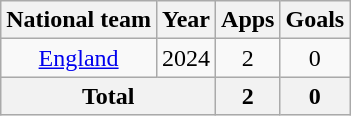<table class="wikitable" style="text-align:center">
<tr>
<th>National team</th>
<th>Year</th>
<th>Apps</th>
<th>Goals</th>
</tr>
<tr>
<td rowspan="1"><a href='#'>England</a></td>
<td>2024</td>
<td>2</td>
<td>0</td>
</tr>
<tr>
<th colspan="2">Total</th>
<th>2</th>
<th>0</th>
</tr>
</table>
